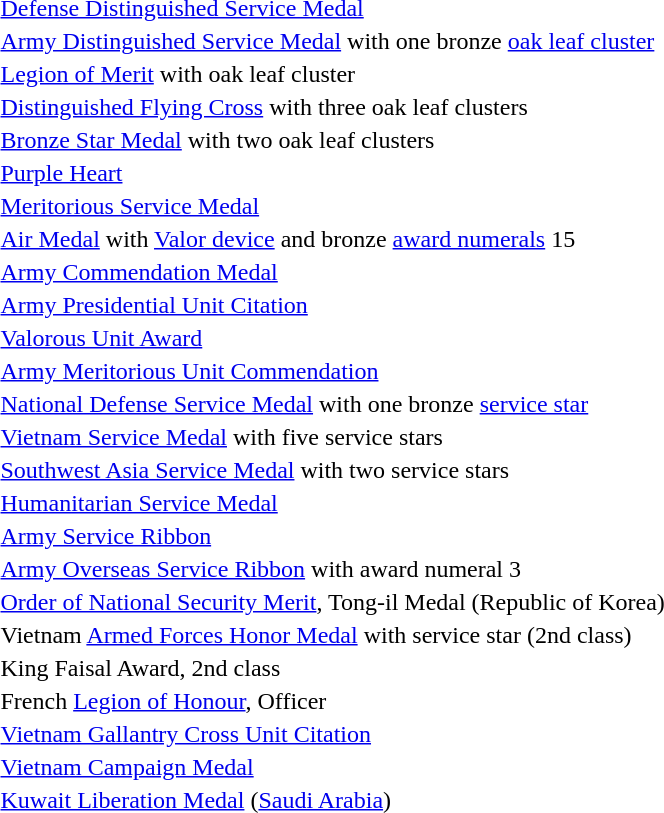<table>
<tr>
<td></td>
<td><a href='#'>Defense Distinguished Service Medal</a></td>
</tr>
<tr>
<td></td>
<td><a href='#'>Army Distinguished Service Medal</a> with one bronze <a href='#'>oak leaf cluster</a></td>
</tr>
<tr>
<td></td>
<td><a href='#'>Legion of Merit</a> with oak leaf cluster</td>
</tr>
<tr>
<td></td>
<td><a href='#'>Distinguished Flying Cross</a> with three oak leaf clusters</td>
</tr>
<tr>
<td></td>
<td><a href='#'>Bronze Star Medal</a> with two oak leaf clusters</td>
</tr>
<tr>
<td></td>
<td><a href='#'>Purple Heart</a></td>
</tr>
<tr>
<td></td>
<td><a href='#'>Meritorious Service Medal</a></td>
</tr>
<tr>
<td><span></span><span></span><span></span></td>
<td><a href='#'>Air Medal</a> with <a href='#'>Valor device</a> and bronze <a href='#'>award numerals</a> 15</td>
</tr>
<tr>
<td></td>
<td><a href='#'>Army Commendation Medal</a></td>
</tr>
<tr>
<td></td>
<td><a href='#'>Army Presidential Unit Citation</a></td>
</tr>
<tr>
<td></td>
<td><a href='#'>Valorous Unit Award</a></td>
</tr>
<tr>
<td></td>
<td><a href='#'>Army Meritorious Unit Commendation</a></td>
</tr>
<tr>
<td></td>
<td><a href='#'>National Defense Service Medal</a> with one bronze <a href='#'>service star</a></td>
</tr>
<tr>
<td></td>
<td><a href='#'>Vietnam Service Medal</a> with five service stars</td>
</tr>
<tr>
<td></td>
<td><a href='#'>Southwest Asia Service Medal</a> with two service stars</td>
</tr>
<tr>
<td></td>
<td><a href='#'>Humanitarian Service Medal</a></td>
</tr>
<tr>
<td></td>
<td><a href='#'>Army Service Ribbon</a></td>
</tr>
<tr>
<td><span></span></td>
<td><a href='#'>Army Overseas Service Ribbon</a> with award numeral 3</td>
</tr>
<tr>
<td></td>
<td><a href='#'>Order of National Security Merit</a>, Tong-il Medal (Republic of Korea)</td>
</tr>
<tr>
<td></td>
<td>Vietnam <a href='#'>Armed Forces Honor Medal</a> with service star (2nd class)</td>
</tr>
<tr>
<td></td>
<td>King Faisal Award, 2nd class</td>
</tr>
<tr>
<td></td>
<td>French <a href='#'>Legion of Honour</a>, Officer</td>
</tr>
<tr>
<td></td>
<td><a href='#'>Vietnam Gallantry Cross Unit Citation</a></td>
</tr>
<tr>
<td></td>
<td><a href='#'>Vietnam Campaign Medal</a></td>
</tr>
<tr>
<td></td>
<td><a href='#'>Kuwait Liberation Medal</a> (<a href='#'>Saudi Arabia</a>)</td>
</tr>
</table>
